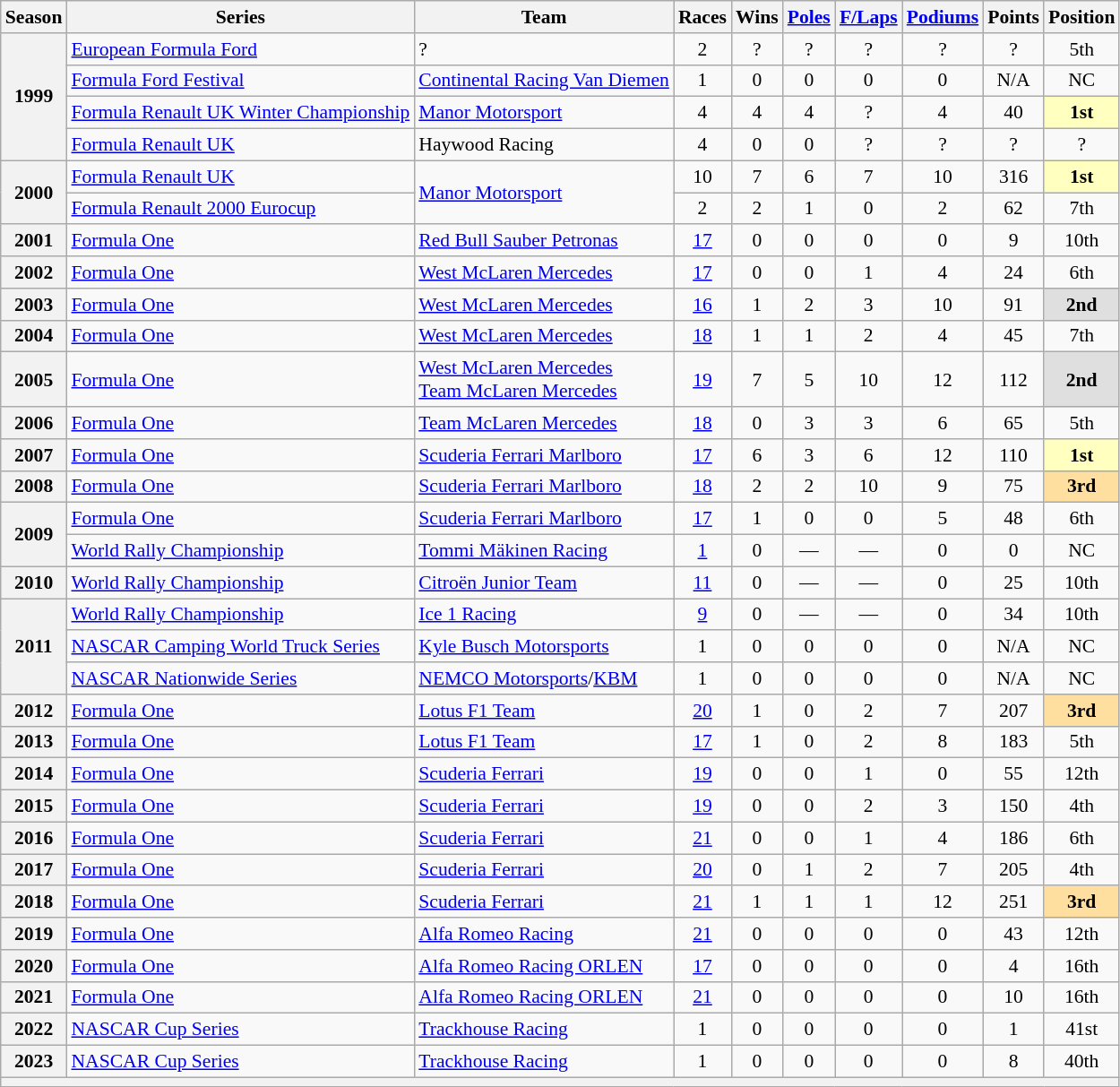<table class="wikitable" style="font-size: 90%; text-align:center">
<tr>
<th>Season</th>
<th>Series</th>
<th>Team</th>
<th>Races</th>
<th>Wins</th>
<th><a href='#'>Poles</a></th>
<th><a href='#'>F/Laps</a></th>
<th><a href='#'>Podiums</a></th>
<th>Points</th>
<th>Position</th>
</tr>
<tr>
<th rowspan="4">1999</th>
<td style="text-align:left;"><a href='#'>European Formula Ford</a></td>
<td style="text-align:left;">?</td>
<td>2</td>
<td>?</td>
<td>?</td>
<td>?</td>
<td>?</td>
<td>?</td>
<td>5th</td>
</tr>
<tr>
<td style="text-align:left;"><a href='#'>Formula Ford Festival</a></td>
<td style="text-align:left;"><a href='#'>Continental Racing Van Diemen</a></td>
<td>1</td>
<td>0</td>
<td>0</td>
<td>0</td>
<td>0</td>
<td>N/A</td>
<td>NC</td>
</tr>
<tr>
<td style="text-align:left;"><a href='#'>Formula Renault UK Winter Championship</a></td>
<td style="text-align:left;"><a href='#'>Manor Motorsport</a></td>
<td>4</td>
<td>4</td>
<td>4</td>
<td>?</td>
<td>4</td>
<td>40</td>
<td style="background:#ffffbf;"><strong>1st</strong></td>
</tr>
<tr>
<td style="text-align:left;"><a href='#'>Formula Renault UK</a></td>
<td style="text-align:left;">Haywood Racing</td>
<td>4</td>
<td>0</td>
<td>0</td>
<td>?</td>
<td>?</td>
<td>?</td>
<td>?</td>
</tr>
<tr>
<th rowspan="2">2000</th>
<td style="text-align:left;"><a href='#'>Formula Renault UK</a></td>
<td style="text-align:left;" rowspan=2><a href='#'>Manor Motorsport</a></td>
<td>10</td>
<td>7</td>
<td>6</td>
<td>7</td>
<td>10</td>
<td>316</td>
<td style="background:#ffffbf;"><strong>1st</strong></td>
</tr>
<tr>
<td style="text-align:left;"><a href='#'>Formula Renault 2000 Eurocup</a></td>
<td>2</td>
<td>2</td>
<td>1</td>
<td>0</td>
<td>2</td>
<td>62</td>
<td>7th</td>
</tr>
<tr>
<th>2001</th>
<td style="text-align:left;"><a href='#'>Formula One</a></td>
<td style="text-align:left;"><a href='#'>Red Bull Sauber Petronas</a></td>
<td><a href='#'>17</a></td>
<td>0</td>
<td>0</td>
<td>0</td>
<td>0</td>
<td>9</td>
<td>10th</td>
</tr>
<tr>
<th>2002</th>
<td style="text-align:left;"><a href='#'>Formula One</a></td>
<td style="text-align:left;"><a href='#'>West McLaren Mercedes</a></td>
<td><a href='#'>17</a></td>
<td>0</td>
<td>0</td>
<td>1</td>
<td>4</td>
<td>24</td>
<td>6th</td>
</tr>
<tr>
<th>2003</th>
<td style="text-align:left;"><a href='#'>Formula One</a></td>
<td style="text-align:left;"><a href='#'>West McLaren Mercedes</a></td>
<td><a href='#'>16</a></td>
<td>1</td>
<td>2</td>
<td>3</td>
<td>10</td>
<td>91</td>
<td style="background:#dfdfdf;"><strong>2nd</strong></td>
</tr>
<tr>
<th>2004</th>
<td style="text-align:left;"><a href='#'>Formula One</a></td>
<td style="text-align:left;"><a href='#'>West McLaren Mercedes</a></td>
<td><a href='#'>18</a></td>
<td>1</td>
<td>1</td>
<td>2</td>
<td>4</td>
<td>45</td>
<td>7th</td>
</tr>
<tr>
<th>2005</th>
<td style="text-align:left;"><a href='#'>Formula One</a></td>
<td style="text-align:left;"><a href='#'>West McLaren Mercedes</a><br><a href='#'>Team McLaren Mercedes</a></td>
<td><a href='#'>19</a></td>
<td>7</td>
<td>5</td>
<td>10</td>
<td>12</td>
<td>112</td>
<td style="background:#dfdfdf;"><strong>2nd</strong></td>
</tr>
<tr>
<th>2006</th>
<td style="text-align:left;"><a href='#'>Formula One</a></td>
<td style="text-align:left;"><a href='#'>Team McLaren Mercedes</a></td>
<td><a href='#'>18</a></td>
<td>0</td>
<td>3</td>
<td>3</td>
<td>6</td>
<td>65</td>
<td>5th</td>
</tr>
<tr>
<th>2007</th>
<td style="text-align:left;"><a href='#'>Formula One</a></td>
<td style="text-align:left;"><a href='#'>Scuderia Ferrari Marlboro</a></td>
<td><a href='#'>17</a></td>
<td>6</td>
<td>3</td>
<td>6</td>
<td>12</td>
<td>110</td>
<td style="background:#ffffbf;"><strong>1st</strong></td>
</tr>
<tr>
<th>2008</th>
<td style="text-align:left;"><a href='#'>Formula One</a></td>
<td style="text-align:left;"><a href='#'>Scuderia Ferrari Marlboro</a></td>
<td><a href='#'>18</a></td>
<td>2</td>
<td>2</td>
<td>10</td>
<td>9</td>
<td>75</td>
<td style="background:#ffdf9f;"><strong>3rd</strong></td>
</tr>
<tr>
<th rowspan="2">2009</th>
<td style="text-align:left;"><a href='#'>Formula One</a></td>
<td style="text-align:left;"><a href='#'>Scuderia Ferrari Marlboro</a></td>
<td><a href='#'>17</a></td>
<td>1</td>
<td>0</td>
<td>0</td>
<td>5</td>
<td>48</td>
<td>6th</td>
</tr>
<tr>
<td style="text-align:left;"><a href='#'>World Rally Championship</a></td>
<td style="text-align:left;"><a href='#'>Tommi Mäkinen Racing</a></td>
<td><a href='#'>1</a></td>
<td>0</td>
<td>—</td>
<td>—</td>
<td>0</td>
<td>0</td>
<td>NC</td>
</tr>
<tr>
<th>2010</th>
<td style="text-align:left;"><a href='#'>World Rally Championship</a></td>
<td style="text-align:left;"><a href='#'>Citroën Junior Team</a></td>
<td><a href='#'>11</a></td>
<td>0</td>
<td>—</td>
<td>—</td>
<td>0</td>
<td>25</td>
<td>10th</td>
</tr>
<tr>
<th rowspan="3">2011</th>
<td style="text-align:left;"><a href='#'>World Rally Championship</a></td>
<td style="text-align:left;"><a href='#'>Ice 1 Racing</a></td>
<td><a href='#'>9</a></td>
<td>0</td>
<td>—</td>
<td>—</td>
<td>0</td>
<td>34</td>
<td>10th</td>
</tr>
<tr>
<td style="text-align:left;"><a href='#'>NASCAR Camping World Truck Series</a></td>
<td style="text-align:left;"><a href='#'>Kyle Busch Motorsports</a></td>
<td>1</td>
<td>0</td>
<td>0</td>
<td>0</td>
<td>0</td>
<td>N/A</td>
<td>NC</td>
</tr>
<tr>
<td style="text-align:left;"><a href='#'>NASCAR Nationwide Series</a></td>
<td style="text-align:left;"><a href='#'>NEMCO Motorsports</a>/<a href='#'>KBM</a></td>
<td>1</td>
<td>0</td>
<td>0</td>
<td>0</td>
<td>0</td>
<td>N/A</td>
<td>NC</td>
</tr>
<tr>
<th>2012</th>
<td style="text-align:left;"><a href='#'>Formula One</a></td>
<td style="text-align:left;"><a href='#'>Lotus F1 Team</a></td>
<td><a href='#'>20</a></td>
<td>1</td>
<td>0</td>
<td>2</td>
<td>7</td>
<td>207</td>
<td style="background:#ffdf9f;"><strong>3rd</strong></td>
</tr>
<tr>
<th>2013</th>
<td style="text-align:left;"><a href='#'>Formula One</a></td>
<td style="text-align:left;"><a href='#'>Lotus F1 Team</a></td>
<td><a href='#'>17</a></td>
<td>1</td>
<td>0</td>
<td>2</td>
<td>8</td>
<td>183</td>
<td>5th</td>
</tr>
<tr>
<th>2014</th>
<td style="text-align:left;"><a href='#'>Formula One</a></td>
<td style="text-align:left;"><a href='#'>Scuderia Ferrari</a></td>
<td><a href='#'>19</a></td>
<td>0</td>
<td>0</td>
<td>1</td>
<td>0</td>
<td>55</td>
<td>12th</td>
</tr>
<tr>
<th>2015</th>
<td style="text-align:left;"><a href='#'>Formula One</a></td>
<td style="text-align:left;"><a href='#'>Scuderia Ferrari</a></td>
<td><a href='#'>19</a></td>
<td>0</td>
<td>0</td>
<td>2</td>
<td>3</td>
<td>150</td>
<td>4th</td>
</tr>
<tr>
<th>2016</th>
<td style="text-align:left;"><a href='#'>Formula One</a></td>
<td style="text-align:left;"><a href='#'>Scuderia Ferrari</a></td>
<td><a href='#'>21</a></td>
<td>0</td>
<td>0</td>
<td>1</td>
<td>4</td>
<td>186</td>
<td>6th</td>
</tr>
<tr>
<th>2017</th>
<td style="text-align:left;"><a href='#'>Formula One</a></td>
<td style="text-align:left;"><a href='#'>Scuderia Ferrari</a></td>
<td><a href='#'>20</a></td>
<td>0</td>
<td>1</td>
<td>2</td>
<td>7</td>
<td>205</td>
<td>4th</td>
</tr>
<tr>
<th>2018</th>
<td style="text-align:left;"><a href='#'>Formula One</a></td>
<td style="text-align:left;"><a href='#'>Scuderia Ferrari</a></td>
<td><a href='#'>21</a></td>
<td>1</td>
<td>1</td>
<td>1</td>
<td>12</td>
<td>251</td>
<td style="background:#ffdf9f;"><strong>3rd</strong></td>
</tr>
<tr>
<th>2019</th>
<td style="text-align:left;"><a href='#'>Formula One</a></td>
<td style="text-align:left;"><a href='#'>Alfa Romeo Racing</a></td>
<td><a href='#'>21</a></td>
<td>0</td>
<td>0</td>
<td>0</td>
<td>0</td>
<td>43</td>
<td>12th</td>
</tr>
<tr>
<th>2020</th>
<td style="text-align:left;"><a href='#'>Formula One</a></td>
<td style="text-align:left;"><a href='#'>Alfa Romeo Racing ORLEN</a></td>
<td><a href='#'>17</a></td>
<td>0</td>
<td>0</td>
<td>0</td>
<td>0</td>
<td>4</td>
<td>16th</td>
</tr>
<tr>
<th>2021</th>
<td style="text-align:left;"><a href='#'>Formula One</a></td>
<td style="text-align:left;"><a href='#'>Alfa Romeo Racing ORLEN</a></td>
<td><a href='#'>21</a></td>
<td>0</td>
<td>0</td>
<td>0</td>
<td>0</td>
<td>10</td>
<td>16th</td>
</tr>
<tr>
<th>2022</th>
<td style="text-align:left;"><a href='#'>NASCAR Cup Series</a></td>
<td style="text-align:left;"><a href='#'>Trackhouse Racing</a></td>
<td>1</td>
<td>0</td>
<td>0</td>
<td>0</td>
<td>0</td>
<td>1</td>
<td>41st</td>
</tr>
<tr>
<th>2023</th>
<td style="text-align:left;"><a href='#'>NASCAR Cup Series</a></td>
<td style="text-align:left;"><a href='#'>Trackhouse Racing</a></td>
<td>1</td>
<td>0</td>
<td>0</td>
<td>0</td>
<td>0</td>
<td>8</td>
<td>40th</td>
</tr>
<tr>
<th colspan="10"></th>
</tr>
</table>
